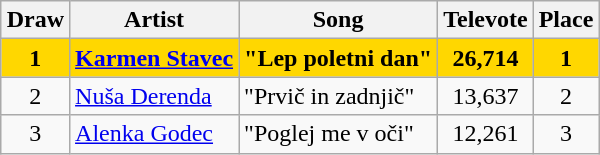<table class="sortable wikitable" style="margin: 1em auto 1em auto; text-align:center">
<tr>
<th>Draw</th>
<th>Artist</th>
<th>Song</th>
<th>Televote</th>
<th>Place</th>
</tr>
<tr style="font-weight:bold; background:gold;">
<td>1</td>
<td align="left"><a href='#'>Karmen Stavec</a></td>
<td align="left">"Lep poletni dan"</td>
<td>26,714</td>
<td>1</td>
</tr>
<tr>
<td>2</td>
<td align="left"><a href='#'>Nuša Derenda</a></td>
<td align="left">"Prvič in zadnjič"</td>
<td>13,637</td>
<td>2</td>
</tr>
<tr>
<td>3</td>
<td align="left"><a href='#'>Alenka Godec</a></td>
<td align="left">"Poglej me v oči"</td>
<td>12,261</td>
<td>3</td>
</tr>
</table>
